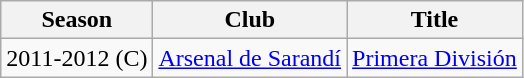<table class="wikitable">
<tr>
<th>Season</th>
<th>Club</th>
<th>Title</th>
</tr>
<tr>
<td>2011-2012 (C)</td>
<td><a href='#'>Arsenal de Sarandí</a></td>
<td><a href='#'>Primera División</a></td>
</tr>
</table>
